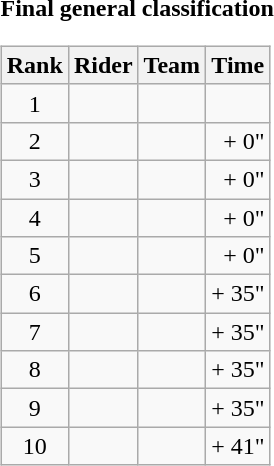<table>
<tr>
<td><strong>Final general classification</strong><br><table class="wikitable">
<tr>
<th scope="col">Rank</th>
<th scope="col">Rider</th>
<th scope="col">Team</th>
<th scope="col">Time</th>
</tr>
<tr>
<td style="text-align:center;">1</td>
<td></td>
<td></td>
<td style="text-align:right;"></td>
</tr>
<tr>
<td style="text-align:center;">2</td>
<td></td>
<td></td>
<td style="text-align:right;">+ 0"</td>
</tr>
<tr>
<td style="text-align:center;">3</td>
<td></td>
<td></td>
<td style="text-align:right;">+ 0"</td>
</tr>
<tr>
<td style="text-align:center;">4</td>
<td></td>
<td></td>
<td style="text-align:right;">+ 0"</td>
</tr>
<tr>
<td style="text-align:center;">5</td>
<td></td>
<td></td>
<td style="text-align:right;">+ 0"</td>
</tr>
<tr>
<td style="text-align:center;">6</td>
<td></td>
<td></td>
<td style="text-align:right;">+ 35"</td>
</tr>
<tr>
<td style="text-align:center;">7</td>
<td></td>
<td></td>
<td style="text-align:right;">+ 35"</td>
</tr>
<tr>
<td style="text-align:center;">8</td>
<td></td>
<td></td>
<td style="text-align:right;">+ 35"</td>
</tr>
<tr>
<td style="text-align:center;">9</td>
<td></td>
<td></td>
<td style="text-align:right;">+ 35"</td>
</tr>
<tr>
<td style="text-align:center;">10</td>
<td></td>
<td></td>
<td style="text-align:right;">+ 41"</td>
</tr>
</table>
</td>
</tr>
</table>
